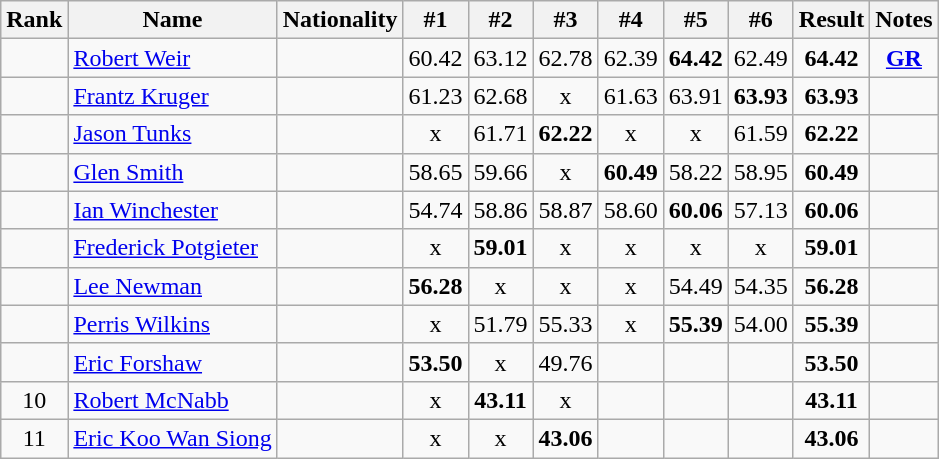<table class="wikitable sortable" style="text-align:center">
<tr>
<th>Rank</th>
<th>Name</th>
<th>Nationality</th>
<th>#1</th>
<th>#2</th>
<th>#3</th>
<th>#4</th>
<th>#5</th>
<th>#6</th>
<th>Result</th>
<th>Notes</th>
</tr>
<tr>
<td></td>
<td align=left><a href='#'>Robert Weir</a></td>
<td align=left></td>
<td>60.42</td>
<td>63.12</td>
<td>62.78</td>
<td>62.39</td>
<td><strong>64.42</strong></td>
<td>62.49</td>
<td><strong>64.42</strong></td>
<td><strong><a href='#'>GR</a></strong></td>
</tr>
<tr>
<td></td>
<td align=left><a href='#'>Frantz Kruger</a></td>
<td align=left></td>
<td>61.23</td>
<td>62.68</td>
<td>x</td>
<td>61.63</td>
<td>63.91</td>
<td><strong>63.93</strong></td>
<td><strong>63.93</strong></td>
<td></td>
</tr>
<tr>
<td></td>
<td align=left><a href='#'>Jason Tunks</a></td>
<td align=left></td>
<td>x</td>
<td>61.71</td>
<td><strong>62.22</strong></td>
<td>x</td>
<td>x</td>
<td>61.59</td>
<td><strong>62.22</strong></td>
<td></td>
</tr>
<tr>
<td></td>
<td align=left><a href='#'>Glen Smith</a></td>
<td align=left></td>
<td>58.65</td>
<td>59.66</td>
<td>x</td>
<td><strong>60.49</strong></td>
<td>58.22</td>
<td>58.95</td>
<td><strong>60.49</strong></td>
<td></td>
</tr>
<tr>
<td></td>
<td align=left><a href='#'>Ian Winchester</a></td>
<td align=left></td>
<td>54.74</td>
<td>58.86</td>
<td>58.87</td>
<td>58.60</td>
<td><strong>60.06</strong></td>
<td>57.13</td>
<td><strong>60.06</strong></td>
<td></td>
</tr>
<tr>
<td></td>
<td align=left><a href='#'>Frederick Potgieter</a></td>
<td align=left></td>
<td>x</td>
<td><strong>59.01</strong></td>
<td>x</td>
<td>x</td>
<td>x</td>
<td>x</td>
<td><strong>59.01</strong></td>
<td></td>
</tr>
<tr>
<td></td>
<td align=left><a href='#'>Lee Newman</a></td>
<td align=left></td>
<td><strong>56.28</strong></td>
<td>x</td>
<td>x</td>
<td>x</td>
<td>54.49</td>
<td>54.35</td>
<td><strong>56.28</strong></td>
<td></td>
</tr>
<tr>
<td></td>
<td align=left><a href='#'>Perris Wilkins</a></td>
<td align=left></td>
<td>x</td>
<td>51.79</td>
<td>55.33</td>
<td>x</td>
<td><strong>55.39</strong></td>
<td>54.00</td>
<td><strong>55.39</strong></td>
<td></td>
</tr>
<tr>
<td></td>
<td align=left><a href='#'>Eric Forshaw</a></td>
<td align=left></td>
<td><strong>53.50</strong></td>
<td>x</td>
<td>49.76</td>
<td></td>
<td></td>
<td></td>
<td><strong>53.50</strong></td>
<td></td>
</tr>
<tr>
<td>10</td>
<td align=left><a href='#'>Robert McNabb</a></td>
<td align=left></td>
<td>x</td>
<td><strong>43.11</strong></td>
<td>x</td>
<td></td>
<td></td>
<td></td>
<td><strong>43.11</strong></td>
<td></td>
</tr>
<tr>
<td>11</td>
<td align=left><a href='#'>Eric Koo Wan Siong</a></td>
<td align=left></td>
<td>x</td>
<td>x</td>
<td><strong>43.06</strong></td>
<td></td>
<td></td>
<td></td>
<td><strong>43.06</strong></td>
<td></td>
</tr>
</table>
